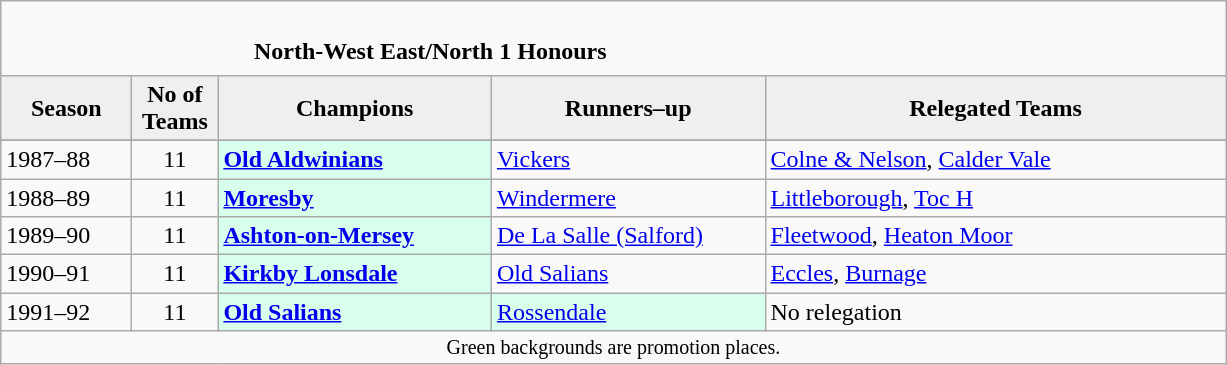<table class="wikitable" style="text-align: left;">
<tr>
<td colspan="11" cellpadding="0" cellspacing="0"><br><table border="0" style="width:100%;" cellpadding="0" cellspacing="0">
<tr>
<td style="width:20%; border:0;"></td>
<td style="border:0;"><strong>North-West East/North 1 Honours</strong></td>
<td style="width:20%; border:0;"></td>
</tr>
</table>
</td>
</tr>
<tr>
<th style="background:#efefef; width:80px;">Season</th>
<th style="background:#efefef; width:50px;">No of Teams</th>
<th style="background:#efefef; width:175px;">Champions</th>
<th style="background:#efefef; width:175px;">Runners–up</th>
<th style="background:#efefef; width:300px;">Relegated Teams</th>
</tr>
<tr align=left>
</tr>
<tr>
<td>1987–88</td>
<td style="text-align: center;">11</td>
<td style="background:#d8ffeb;"><strong><a href='#'>Old Aldwinians</a></strong></td>
<td><a href='#'>Vickers</a></td>
<td><a href='#'>Colne & Nelson</a>, <a href='#'>Calder Vale</a></td>
</tr>
<tr>
<td>1988–89</td>
<td style="text-align: center;">11</td>
<td style="background:#d8ffeb;"><strong><a href='#'>Moresby</a></strong></td>
<td><a href='#'>Windermere</a></td>
<td><a href='#'>Littleborough</a>, <a href='#'>Toc H</a></td>
</tr>
<tr>
<td>1989–90</td>
<td style="text-align: center;">11</td>
<td style="background:#d8ffeb;"><strong><a href='#'>Ashton-on-Mersey</a></strong></td>
<td><a href='#'>De La Salle (Salford)</a></td>
<td><a href='#'>Fleetwood</a>, <a href='#'>Heaton Moor</a></td>
</tr>
<tr>
<td>1990–91</td>
<td style="text-align: center;">11</td>
<td style="background:#d8ffeb;"><strong><a href='#'>Kirkby Lonsdale</a></strong></td>
<td><a href='#'>Old Salians</a></td>
<td><a href='#'>Eccles</a>, <a href='#'>Burnage</a></td>
</tr>
<tr>
<td>1991–92</td>
<td style="text-align: center;">11</td>
<td style="background:#d8ffeb;"><strong><a href='#'>Old Salians</a></strong></td>
<td style="background:#d8ffeb;"><a href='#'>Rossendale</a></td>
<td>No relegation</td>
</tr>
<tr>
<td colspan="15"  style="border:0; font-size:smaller; text-align:center;">Green backgrounds are promotion places.</td>
</tr>
</table>
